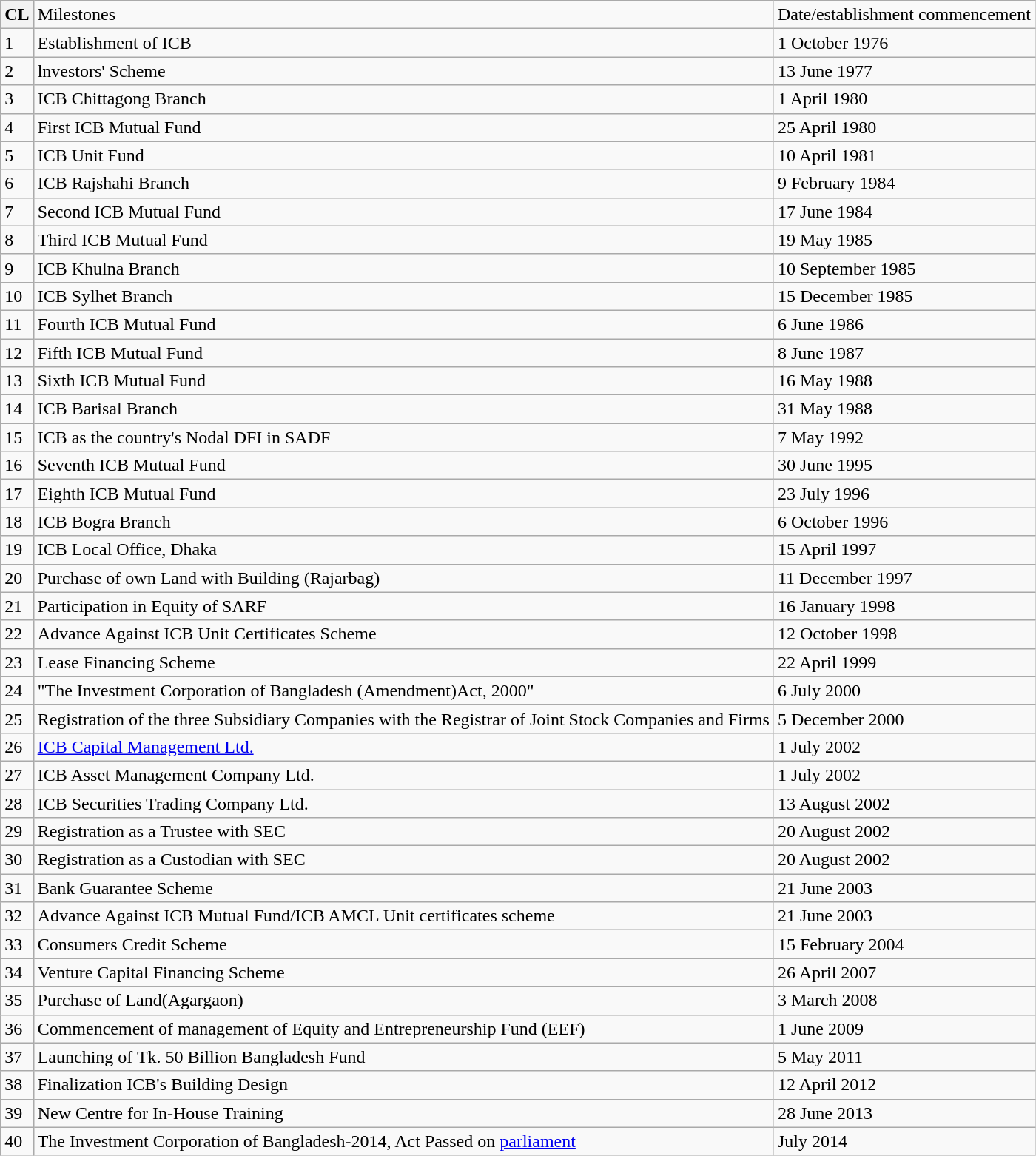<table class="wikitable">
<tr>
<th>CL</th>
<td>Milestones</td>
<td>Date/establishment commencement</td>
</tr>
<tr>
<td>1</td>
<td>Establishment of ICB</td>
<td>1 October 1976</td>
</tr>
<tr>
<td>2</td>
<td>lnvestors' Scheme</td>
<td>13 June 1977</td>
</tr>
<tr>
<td>3</td>
<td>ICB Chittagong Branch</td>
<td>1 April 1980</td>
</tr>
<tr>
<td>4</td>
<td>First ICB Mutual Fund</td>
<td>25 April 1980</td>
</tr>
<tr>
<td>5</td>
<td>ICB Unit Fund</td>
<td>10 April 1981</td>
</tr>
<tr>
<td>6</td>
<td>ICB Rajshahi Branch</td>
<td>9 February 1984</td>
</tr>
<tr>
<td>7</td>
<td>Second ICB Mutual Fund</td>
<td>17 June 1984</td>
</tr>
<tr>
<td>8</td>
<td>Third ICB Mutual Fund</td>
<td>19 May 1985</td>
</tr>
<tr>
<td>9</td>
<td>ICB Khulna Branch</td>
<td>10 September 1985</td>
</tr>
<tr>
<td>10</td>
<td>ICB Sylhet Branch</td>
<td>15 December 1985</td>
</tr>
<tr>
<td>11</td>
<td>Fourth ICB Mutual Fund</td>
<td>6 June 1986</td>
</tr>
<tr>
<td>12</td>
<td>Fifth ICB Mutual Fund</td>
<td>8 June 1987</td>
</tr>
<tr>
<td>13</td>
<td>Sixth ICB Mutual Fund</td>
<td>16 May 1988</td>
</tr>
<tr>
<td>14</td>
<td>ICB Barisal Branch</td>
<td>31 May 1988</td>
</tr>
<tr>
<td>15</td>
<td>ICB as the country's Nodal DFI in SADF</td>
<td>7 May 1992</td>
</tr>
<tr>
<td>16</td>
<td>Seventh ICB Mutual Fund</td>
<td>30 June 1995</td>
</tr>
<tr>
<td>17</td>
<td>Eighth ICB Mutual Fund</td>
<td>23 July 1996</td>
</tr>
<tr>
<td>18</td>
<td>ICB Bogra Branch</td>
<td>6 October 1996</td>
</tr>
<tr>
<td>19</td>
<td>ICB Local Office, Dhaka</td>
<td>15 April 1997</td>
</tr>
<tr>
<td>20</td>
<td>Purchase of own Land with Building (Rajarbag)</td>
<td>11 December 1997</td>
</tr>
<tr>
<td>21</td>
<td>Participation in Equity of SARF</td>
<td>16 January 1998</td>
</tr>
<tr>
<td>22</td>
<td>Advance Against ICB Unit Certificates Scheme</td>
<td>12 October 1998</td>
</tr>
<tr>
<td>23</td>
<td>Lease Financing Scheme</td>
<td>22 April 1999</td>
</tr>
<tr>
<td>24</td>
<td>"The Investment Corporation of Bangladesh (Amendment)Act, 2000"</td>
<td>6 July 2000</td>
</tr>
<tr>
<td>25</td>
<td>Registration of the three Subsidiary Companies with the Registrar of Joint Stock Companies and Firms</td>
<td>5 December 2000</td>
</tr>
<tr>
<td>26</td>
<td><a href='#'>ICB Capital Management Ltd.</a></td>
<td>1 July 2002</td>
</tr>
<tr>
<td>27</td>
<td>ICB Asset Management Company Ltd.</td>
<td>1 July 2002</td>
</tr>
<tr>
<td>28</td>
<td>ICB Securities Trading Company Ltd.</td>
<td>13 August 2002</td>
</tr>
<tr>
<td>29</td>
<td>Registration as a Trustee with SEC</td>
<td>20 August 2002</td>
</tr>
<tr>
<td>30</td>
<td>Registration as a Custodian with SEC</td>
<td>20 August 2002</td>
</tr>
<tr>
<td>31</td>
<td>Bank Guarantee Scheme</td>
<td>21 June 2003</td>
</tr>
<tr>
<td>32</td>
<td>Advance Against ICB Mutual Fund/ICB AMCL Unit certificates scheme</td>
<td>21 June 2003</td>
</tr>
<tr>
<td>33</td>
<td>Consumers Credit Scheme</td>
<td>15 February 2004</td>
</tr>
<tr>
<td>34</td>
<td>Venture Capital Financing Scheme</td>
<td>26 April 2007</td>
</tr>
<tr>
<td>35</td>
<td>Purchase of Land(Agargaon)</td>
<td>3 March 2008</td>
</tr>
<tr>
<td>36</td>
<td>Commencement of management of Equity and Entrepreneurship Fund (EEF)</td>
<td>1 June 2009</td>
</tr>
<tr>
<td>37</td>
<td>Launching of Tk. 50 Billion Bangladesh Fund</td>
<td>5 May 2011</td>
</tr>
<tr>
<td>38</td>
<td>Finalization ICB's Building Design</td>
<td>12 April 2012</td>
</tr>
<tr>
<td>39</td>
<td>New Centre for In-House Training</td>
<td>28 June 2013</td>
</tr>
<tr>
<td>40</td>
<td>The Investment Corporation of Bangladesh-2014, Act Passed on  <a href='#'>parliament</a></td>
<td>July 2014</td>
</tr>
</table>
